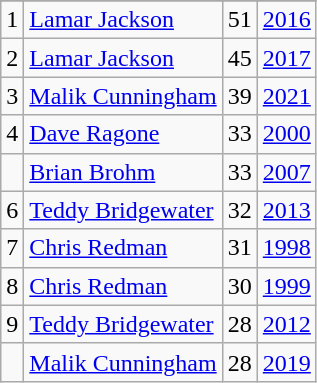<table class="wikitable">
<tr>
</tr>
<tr>
<td>1</td>
<td><a href='#'>Lamar Jackson</a></td>
<td><abbr>51</abbr></td>
<td><a href='#'>2016</a></td>
</tr>
<tr>
<td>2</td>
<td><a href='#'>Lamar Jackson</a></td>
<td><abbr>45</abbr></td>
<td><a href='#'>2017</a></td>
</tr>
<tr>
<td>3</td>
<td><a href='#'>Malik Cunningham</a></td>
<td><abbr>39</abbr></td>
<td><a href='#'>2021</a></td>
</tr>
<tr>
<td>4</td>
<td><a href='#'>Dave Ragone</a></td>
<td><abbr>33</abbr></td>
<td><a href='#'>2000</a></td>
</tr>
<tr>
<td></td>
<td><a href='#'>Brian Brohm</a></td>
<td><abbr>33</abbr></td>
<td><a href='#'>2007</a></td>
</tr>
<tr>
<td>6</td>
<td><a href='#'>Teddy Bridgewater</a></td>
<td><abbr>32</abbr></td>
<td><a href='#'>2013</a></td>
</tr>
<tr>
<td>7</td>
<td><a href='#'>Chris Redman</a></td>
<td><abbr>31</abbr></td>
<td><a href='#'>1998</a></td>
</tr>
<tr>
<td>8</td>
<td><a href='#'>Chris Redman</a></td>
<td><abbr>30</abbr></td>
<td><a href='#'>1999</a></td>
</tr>
<tr>
<td>9</td>
<td><a href='#'>Teddy Bridgewater</a></td>
<td><abbr>28</abbr></td>
<td><a href='#'>2012</a></td>
</tr>
<tr>
<td></td>
<td><a href='#'>Malik Cunningham</a></td>
<td><abbr>28</abbr></td>
<td><a href='#'>2019</a></td>
</tr>
</table>
